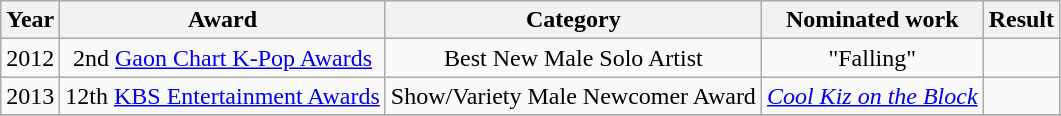<table class="wikitable sortable" style="text-align:center;">
<tr>
<th>Year</th>
<th>Award</th>
<th>Category</th>
<th>Nominated work</th>
<th>Result</th>
</tr>
<tr>
<td>2012</td>
<td>2nd <a href='#'>Gaon Chart K-Pop Awards</a></td>
<td>Best New Male Solo Artist</td>
<td>"Falling"</td>
<td></td>
</tr>
<tr>
<td>2013</td>
<td>12th <a href='#'>KBS Entertainment Awards</a></td>
<td>Show/Variety Male Newcomer Award</td>
<td><em><a href='#'>Cool Kiz on the Block</a></em></td>
<td></td>
</tr>
<tr>
</tr>
</table>
